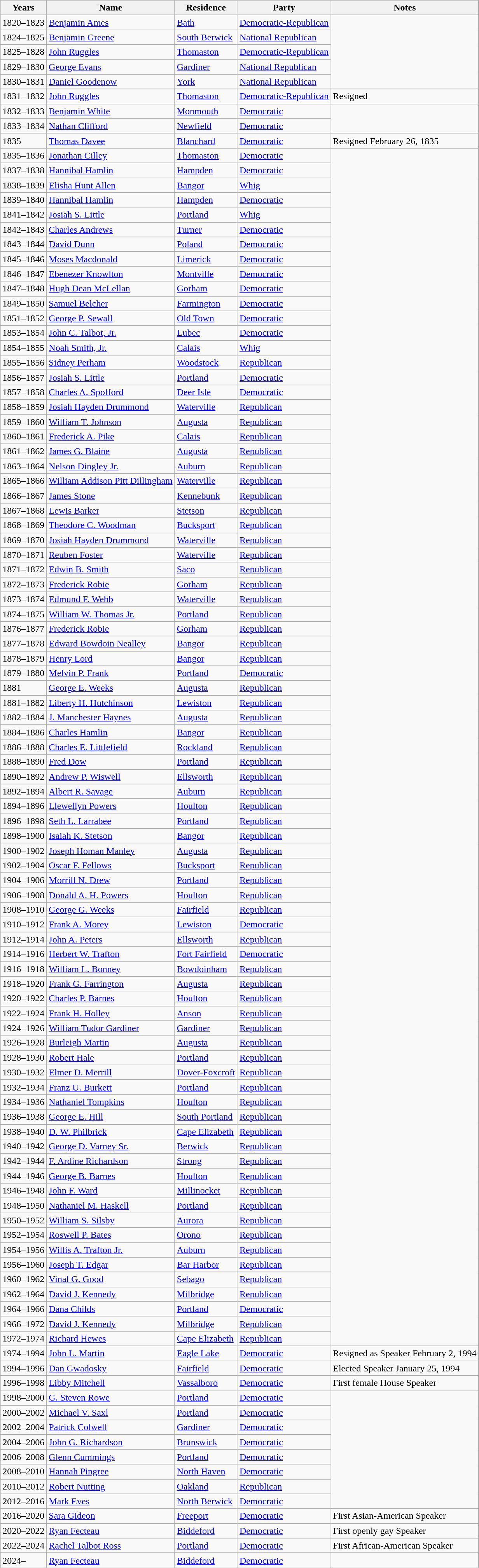<table class="wikitable" border="1">
<tr>
<th>Years</th>
<th>Name</th>
<th>Residence</th>
<th>Party</th>
<th>Notes</th>
</tr>
<tr>
<td>1820–1823</td>
<td><a href='#'>Benjamin Ames</a></td>
<td><a href='#'>Bath</a></td>
<td><a href='#'>Democratic-Republican</a></td>
</tr>
<tr>
<td>1824–1825</td>
<td><a href='#'>Benjamin Greene</a></td>
<td><a href='#'>South Berwick</a></td>
<td><a href='#'>National Republican</a></td>
</tr>
<tr>
<td>1825–1828</td>
<td><a href='#'>John Ruggles</a></td>
<td><a href='#'>Thomaston</a></td>
<td><a href='#'>Democratic-Republican</a></td>
</tr>
<tr>
<td>1829–1830</td>
<td><a href='#'>George Evans</a></td>
<td><a href='#'>Gardiner</a></td>
<td><a href='#'>National Republican</a></td>
</tr>
<tr>
<td>1830–1831</td>
<td><a href='#'>Daniel Goodenow</a></td>
<td><a href='#'>York</a></td>
<td><a href='#'>National Republican</a></td>
</tr>
<tr>
<td>1831–1832</td>
<td><a href='#'>John Ruggles</a></td>
<td><a href='#'>Thomaston</a></td>
<td><a href='#'>Democratic-Republican</a></td>
<td>Resigned</td>
</tr>
<tr>
<td>1832–1833</td>
<td><a href='#'>Benjamin White</a></td>
<td><a href='#'>Monmouth</a></td>
<td><a href='#'>Democratic</a></td>
</tr>
<tr>
<td>1833–1834</td>
<td><a href='#'>Nathan Clifford</a></td>
<td><a href='#'>Newfield</a></td>
<td><a href='#'>Democratic</a></td>
</tr>
<tr>
<td>1835</td>
<td><a href='#'>Thomas Davee</a></td>
<td><a href='#'>Blanchard</a></td>
<td><a href='#'>Democratic</a></td>
<td>Resigned February 26, 1835</td>
</tr>
<tr>
<td>1835–1836</td>
<td><a href='#'>Jonathan Cilley</a></td>
<td><a href='#'>Thomaston</a></td>
<td><a href='#'>Democratic</a></td>
</tr>
<tr>
<td>1837–1838</td>
<td><a href='#'>Hannibal Hamlin</a></td>
<td><a href='#'>Hampden</a></td>
<td><a href='#'>Democratic</a></td>
</tr>
<tr>
<td>1838–1839</td>
<td><a href='#'>Elisha Hunt Allen</a></td>
<td><a href='#'>Bangor</a></td>
<td><a href='#'>Whig</a></td>
</tr>
<tr>
<td>1839–1840</td>
<td><a href='#'>Hannibal Hamlin</a></td>
<td><a href='#'>Hampden</a></td>
<td><a href='#'>Democratic</a></td>
</tr>
<tr>
<td>1841–1842</td>
<td><a href='#'>Josiah S. Little</a></td>
<td><a href='#'>Portland</a></td>
<td><a href='#'>Whig</a></td>
</tr>
<tr>
<td>1842–1843</td>
<td><a href='#'>Charles Andrews</a></td>
<td><a href='#'>Turner</a></td>
<td><a href='#'>Democratic</a></td>
</tr>
<tr>
<td>1843–1844</td>
<td><a href='#'>David Dunn</a></td>
<td><a href='#'>Poland</a></td>
<td><a href='#'>Democratic</a></td>
</tr>
<tr>
<td>1845–1846</td>
<td><a href='#'>Moses Macdonald</a></td>
<td><a href='#'>Limerick</a></td>
<td><a href='#'>Democratic</a></td>
</tr>
<tr>
<td>1846–1847</td>
<td><a href='#'>Ebenezer Knowlton</a></td>
<td><a href='#'>Montville</a></td>
<td><a href='#'>Democratic</a></td>
</tr>
<tr>
<td>1847–1848</td>
<td><a href='#'>Hugh Dean McLellan</a></td>
<td><a href='#'>Gorham</a></td>
<td><a href='#'>Democratic</a></td>
</tr>
<tr>
<td>1849–1850</td>
<td><a href='#'>Samuel Belcher</a></td>
<td><a href='#'>Farmington</a></td>
<td><a href='#'>Democratic</a></td>
</tr>
<tr>
<td>1851–1852</td>
<td><a href='#'>George P. Sewall</a></td>
<td><a href='#'>Old Town</a></td>
<td><a href='#'>Democratic</a></td>
</tr>
<tr>
<td>1853–1854</td>
<td><a href='#'>John C. Talbot, Jr.</a></td>
<td><a href='#'>Lubec</a></td>
<td><a href='#'>Democratic</a></td>
</tr>
<tr>
<td>1854–1855</td>
<td><a href='#'>Noah Smith, Jr.</a></td>
<td><a href='#'>Calais</a></td>
<td><a href='#'>Whig</a></td>
</tr>
<tr>
<td>1855–1856</td>
<td><a href='#'>Sidney Perham</a></td>
<td><a href='#'>Woodstock</a></td>
<td><a href='#'>Republican</a></td>
</tr>
<tr>
<td>1856–1857</td>
<td><a href='#'>Josiah S. Little</a></td>
<td><a href='#'>Portland</a></td>
<td><a href='#'>Democratic</a></td>
</tr>
<tr>
<td>1857–1858</td>
<td><a href='#'>Charles A. Spofford</a></td>
<td><a href='#'>Deer Isle</a></td>
<td><a href='#'>Democratic</a></td>
</tr>
<tr>
<td>1858–1859</td>
<td><a href='#'>Josiah Hayden Drummond</a></td>
<td><a href='#'>Waterville</a></td>
<td><a href='#'>Republican</a></td>
</tr>
<tr>
<td>1859–1860</td>
<td><a href='#'>William T. Johnson</a></td>
<td><a href='#'>Augusta</a></td>
<td><a href='#'>Republican</a></td>
</tr>
<tr>
<td>1860–1861</td>
<td><a href='#'>Frederick A. Pike</a></td>
<td><a href='#'>Calais</a></td>
<td><a href='#'>Republican</a></td>
</tr>
<tr>
<td>1861–1862</td>
<td><a href='#'>James G. Blaine</a></td>
<td><a href='#'>Augusta</a></td>
<td><a href='#'>Republican</a></td>
</tr>
<tr>
<td>1863–1864</td>
<td><a href='#'>Nelson Dingley Jr.</a></td>
<td><a href='#'>Auburn</a></td>
<td><a href='#'>Republican</a></td>
</tr>
<tr>
<td>1865–1866</td>
<td><a href='#'>William Addison Pitt Dillingham</a></td>
<td><a href='#'>Waterville</a></td>
<td><a href='#'>Republican</a></td>
</tr>
<tr>
<td>1866–1867</td>
<td><a href='#'>James Stone</a></td>
<td><a href='#'>Kennebunk</a></td>
<td><a href='#'>Republican</a></td>
</tr>
<tr>
<td>1867–1868</td>
<td><a href='#'>Lewis Barker</a></td>
<td><a href='#'>Stetson</a></td>
<td><a href='#'>Republican</a></td>
</tr>
<tr>
<td>1868–1869</td>
<td><a href='#'>Theodore C. Woodman</a></td>
<td><a href='#'>Bucksport</a></td>
<td><a href='#'>Republican</a></td>
</tr>
<tr>
<td>1869–1870</td>
<td><a href='#'>Josiah Hayden Drummond</a></td>
<td><a href='#'>Waterville</a></td>
<td><a href='#'>Republican</a></td>
</tr>
<tr>
<td>1870–1871</td>
<td><a href='#'>Reuben Foster</a></td>
<td><a href='#'>Waterville</a></td>
<td><a href='#'>Republican</a></td>
</tr>
<tr>
<td>1871–1872</td>
<td><a href='#'>Edwin B. Smith</a></td>
<td><a href='#'>Saco</a></td>
<td><a href='#'>Republican</a></td>
</tr>
<tr>
<td>1872–1873</td>
<td><a href='#'>Frederick Robie</a></td>
<td><a href='#'>Gorham</a></td>
<td><a href='#'>Republican</a></td>
</tr>
<tr>
<td>1873–1874</td>
<td><a href='#'>Edmund F. Webb</a></td>
<td><a href='#'>Waterville</a></td>
<td><a href='#'>Republican</a></td>
</tr>
<tr>
<td>1874–1875</td>
<td><a href='#'>William W. Thomas Jr.</a></td>
<td><a href='#'>Portland</a></td>
<td><a href='#'>Republican</a></td>
</tr>
<tr>
<td>1876–1877</td>
<td><a href='#'>Frederick Robie</a></td>
<td><a href='#'>Gorham</a></td>
<td><a href='#'>Republican</a></td>
</tr>
<tr>
<td>1877–1878</td>
<td><a href='#'>Edward Bowdoin Nealley</a></td>
<td><a href='#'>Bangor</a></td>
<td><a href='#'>Republican</a></td>
</tr>
<tr>
<td>1878–1879</td>
<td><a href='#'>Henry Lord</a></td>
<td><a href='#'>Bangor</a></td>
<td><a href='#'>Republican</a></td>
</tr>
<tr>
<td>1879–1880</td>
<td><a href='#'>Melvin P. Frank</a></td>
<td><a href='#'>Portland</a></td>
<td><a href='#'>Democratic</a></td>
</tr>
<tr>
<td>1881</td>
<td><a href='#'>George E. Weeks</a></td>
<td><a href='#'>Augusta</a></td>
<td><a href='#'>Republican</a></td>
</tr>
<tr>
<td>1881–1882</td>
<td><a href='#'>Liberty H. Hutchinson</a></td>
<td><a href='#'>Lewiston</a></td>
<td><a href='#'>Republican</a></td>
</tr>
<tr>
<td>1882–1884</td>
<td><a href='#'>J. Manchester Haynes</a></td>
<td><a href='#'>Augusta</a></td>
<td><a href='#'>Republican</a></td>
</tr>
<tr>
<td>1884–1886</td>
<td><a href='#'>Charles Hamlin</a></td>
<td><a href='#'>Bangor</a></td>
<td><a href='#'>Republican</a></td>
</tr>
<tr>
<td>1886–1888</td>
<td><a href='#'>Charles E. Littlefield</a></td>
<td><a href='#'>Rockland</a></td>
<td><a href='#'>Republican</a></td>
</tr>
<tr>
<td>1888–1890</td>
<td><a href='#'>Fred Dow</a></td>
<td><a href='#'>Portland</a></td>
<td><a href='#'>Republican</a></td>
</tr>
<tr>
<td>1890–1892</td>
<td><a href='#'>Andrew P. Wiswell</a></td>
<td><a href='#'>Ellsworth</a></td>
<td><a href='#'>Republican</a></td>
</tr>
<tr>
<td>1892–1894</td>
<td><a href='#'>Albert R. Savage</a></td>
<td><a href='#'>Auburn</a></td>
<td><a href='#'>Republican</a></td>
</tr>
<tr>
<td>1894–1896</td>
<td><a href='#'>Llewellyn Powers</a></td>
<td><a href='#'>Houlton</a></td>
<td><a href='#'>Republican</a></td>
</tr>
<tr>
<td>1896–1898</td>
<td><a href='#'>Seth L. Larrabee</a></td>
<td><a href='#'>Portland</a></td>
<td><a href='#'>Republican</a></td>
</tr>
<tr>
<td>1898–1900</td>
<td><a href='#'>Isaiah K. Stetson</a></td>
<td><a href='#'>Bangor</a></td>
<td><a href='#'>Republican</a></td>
</tr>
<tr>
<td>1900–1902</td>
<td><a href='#'>Joseph Homan Manley</a></td>
<td><a href='#'>Augusta</a></td>
<td><a href='#'>Republican</a></td>
</tr>
<tr>
<td>1902–1904</td>
<td><a href='#'>Oscar F. Fellows</a></td>
<td><a href='#'>Bucksport</a></td>
<td><a href='#'>Republican</a></td>
</tr>
<tr>
<td>1904–1906</td>
<td><a href='#'>Morrill N. Drew</a></td>
<td><a href='#'>Portland</a></td>
<td><a href='#'>Republican</a></td>
</tr>
<tr>
<td>1906–1908</td>
<td><a href='#'>Donald A. H. Powers</a></td>
<td><a href='#'>Houlton</a></td>
<td><a href='#'>Republican</a></td>
</tr>
<tr>
<td>1908–1910</td>
<td><a href='#'>George G. Weeks</a></td>
<td><a href='#'>Fairfield</a></td>
<td><a href='#'>Republican</a></td>
</tr>
<tr>
<td>1910–1912</td>
<td><a href='#'>Frank A. Morey</a></td>
<td><a href='#'>Lewiston</a></td>
<td><a href='#'>Democratic</a></td>
</tr>
<tr>
<td>1912–1914</td>
<td><a href='#'>John A. Peters</a></td>
<td><a href='#'>Ellsworth</a></td>
<td><a href='#'>Republican</a></td>
</tr>
<tr>
<td>1914–1916</td>
<td><a href='#'>Herbert W. Trafton</a></td>
<td><a href='#'>Fort Fairfield</a></td>
<td><a href='#'>Democratic</a></td>
</tr>
<tr>
<td>1916–1918</td>
<td><a href='#'>William L. Bonney</a></td>
<td><a href='#'>Bowdoinham</a></td>
<td><a href='#'>Republican</a></td>
</tr>
<tr>
<td>1918–1920</td>
<td><a href='#'>Frank G. Farrington</a></td>
<td><a href='#'>Augusta</a></td>
<td><a href='#'>Republican</a></td>
</tr>
<tr>
<td>1920–1922</td>
<td><a href='#'>Charles P. Barnes</a></td>
<td><a href='#'>Houlton</a></td>
<td><a href='#'>Republican</a></td>
</tr>
<tr>
<td>1922–1924</td>
<td><a href='#'>Frank H. Holley</a></td>
<td><a href='#'>Anson</a></td>
<td><a href='#'>Republican</a></td>
</tr>
<tr>
<td>1924–1926</td>
<td><a href='#'>William Tudor Gardiner</a></td>
<td><a href='#'>Gardiner</a></td>
<td><a href='#'>Republican</a></td>
</tr>
<tr>
<td>1926–1928</td>
<td><a href='#'>Burleigh Martin</a></td>
<td><a href='#'>Augusta</a></td>
<td><a href='#'>Republican</a></td>
</tr>
<tr>
<td>1928–1930</td>
<td><a href='#'>Robert Hale</a></td>
<td><a href='#'>Portland</a></td>
<td><a href='#'>Republican</a></td>
</tr>
<tr>
<td>1930–1932</td>
<td><a href='#'>Elmer D. Merrill</a></td>
<td><a href='#'>Dover-Foxcroft</a></td>
<td><a href='#'>Republican</a></td>
</tr>
<tr>
<td>1932–1934</td>
<td><a href='#'>Franz U. Burkett</a></td>
<td><a href='#'>Portland</a></td>
<td><a href='#'>Republican</a></td>
</tr>
<tr>
<td>1934–1936</td>
<td><a href='#'>Nathaniel Tompkins</a></td>
<td><a href='#'>Houlton</a></td>
<td><a href='#'>Republican</a></td>
</tr>
<tr>
<td>1936–1938</td>
<td><a href='#'>George E. Hill</a></td>
<td><a href='#'>South Portland</a></td>
<td><a href='#'>Republican</a></td>
</tr>
<tr>
<td>1938–1940</td>
<td><a href='#'>D. W. Philbrick</a></td>
<td><a href='#'>Cape Elizabeth</a></td>
<td><a href='#'>Republican</a></td>
</tr>
<tr>
<td>1940–1942</td>
<td><a href='#'>George D. Varney Sr.</a></td>
<td><a href='#'>Berwick</a></td>
<td><a href='#'>Republican</a></td>
</tr>
<tr>
<td>1942–1944</td>
<td><a href='#'>F. Ardine Richardson</a></td>
<td><a href='#'>Strong</a></td>
<td><a href='#'>Republican</a></td>
</tr>
<tr>
<td>1944–1946</td>
<td><a href='#'>George B. Barnes</a></td>
<td><a href='#'>Houlton</a></td>
<td><a href='#'>Republican</a></td>
</tr>
<tr>
<td>1946–1948</td>
<td><a href='#'>John F. Ward</a></td>
<td><a href='#'>Millinocket</a></td>
<td><a href='#'>Republican</a></td>
</tr>
<tr>
<td>1948–1950</td>
<td><a href='#'>Nathaniel M. Haskell</a></td>
<td><a href='#'>Portland</a></td>
<td><a href='#'>Republican</a></td>
</tr>
<tr>
<td>1950–1952</td>
<td><a href='#'>William S. Silsby</a></td>
<td><a href='#'>Aurora</a></td>
<td><a href='#'>Republican</a></td>
</tr>
<tr>
<td>1952–1954</td>
<td><a href='#'>Roswell P. Bates</a></td>
<td><a href='#'>Orono</a></td>
<td><a href='#'>Republican</a></td>
</tr>
<tr>
<td>1954–1956</td>
<td><a href='#'>Willis A. Trafton Jr.</a></td>
<td><a href='#'>Auburn</a></td>
<td><a href='#'>Republican</a></td>
</tr>
<tr>
<td>1956–1960</td>
<td><a href='#'>Joseph T. Edgar</a></td>
<td><a href='#'>Bar Harbor</a></td>
<td><a href='#'>Republican</a></td>
</tr>
<tr>
<td>1960–1962</td>
<td><a href='#'>Vinal G. Good</a></td>
<td><a href='#'>Sebago</a></td>
<td><a href='#'>Republican</a></td>
</tr>
<tr>
<td>1962–1964</td>
<td><a href='#'>David J. Kennedy</a></td>
<td><a href='#'>Milbridge</a></td>
<td><a href='#'>Republican</a></td>
</tr>
<tr>
<td>1964–1966</td>
<td><a href='#'>Dana Childs</a></td>
<td><a href='#'>Portland</a></td>
<td><a href='#'>Democratic</a></td>
</tr>
<tr>
<td>1966–1972</td>
<td><a href='#'>David J. Kennedy</a></td>
<td><a href='#'>Milbridge</a></td>
<td><a href='#'>Republican</a></td>
</tr>
<tr>
<td>1972–1974</td>
<td><a href='#'>Richard Hewes</a></td>
<td><a href='#'>Cape Elizabeth</a></td>
<td><a href='#'>Republican</a></td>
</tr>
<tr>
<td>1974–1994</td>
<td><a href='#'>John L. Martin</a></td>
<td><a href='#'>Eagle Lake</a></td>
<td><a href='#'>Democratic</a></td>
<td>Resigned as Speaker February 2, 1994</td>
</tr>
<tr>
<td>1994–1996</td>
<td><a href='#'>Dan Gwadosky</a></td>
<td><a href='#'>Fairfield</a></td>
<td><a href='#'>Democratic</a></td>
<td>Elected Speaker January 25, 1994</td>
</tr>
<tr>
<td>1996–1998</td>
<td><a href='#'>Libby Mitchell</a></td>
<td><a href='#'>Vassalboro</a></td>
<td><a href='#'>Democratic</a></td>
<td>First female House Speaker</td>
</tr>
<tr>
<td>1998–2000</td>
<td><a href='#'>G. Steven Rowe</a></td>
<td><a href='#'>Portland</a></td>
<td><a href='#'>Democratic</a></td>
</tr>
<tr>
<td>2000–2002</td>
<td><a href='#'>Michael V. Saxl</a></td>
<td><a href='#'>Portland</a></td>
<td><a href='#'>Democratic</a></td>
</tr>
<tr>
<td>2002–2004</td>
<td><a href='#'>Patrick Colwell</a></td>
<td><a href='#'>Gardiner</a></td>
<td><a href='#'>Democratic</a></td>
</tr>
<tr>
<td>2004–2006</td>
<td><a href='#'>John G. Richardson</a></td>
<td><a href='#'>Brunswick</a></td>
<td><a href='#'>Democratic</a></td>
</tr>
<tr>
<td>2006–2008</td>
<td><a href='#'>Glenn Cummings</a></td>
<td><a href='#'>Portland</a></td>
<td><a href='#'>Democratic</a></td>
</tr>
<tr>
<td>2008–2010</td>
<td><a href='#'>Hannah Pingree</a></td>
<td><a href='#'>North Haven</a></td>
<td><a href='#'>Democratic</a></td>
</tr>
<tr>
<td>2010–2012</td>
<td><a href='#'>Robert Nutting</a></td>
<td><a href='#'>Oakland</a></td>
<td><a href='#'>Republican</a></td>
</tr>
<tr>
<td>2012–2016</td>
<td><a href='#'>Mark Eves</a></td>
<td><a href='#'>North Berwick</a></td>
<td><a href='#'>Democratic</a></td>
</tr>
<tr>
<td>2016–2020</td>
<td><a href='#'>Sara Gideon</a></td>
<td><a href='#'>Freeport</a></td>
<td><a href='#'>Democratic</a></td>
<td>First Asian-American Speaker</td>
</tr>
<tr>
<td>2020–2022</td>
<td><a href='#'>Ryan Fecteau</a></td>
<td><a href='#'>Biddeford</a></td>
<td><a href='#'>Democratic</a></td>
<td>First openly gay Speaker</td>
</tr>
<tr>
<td>2022–2024</td>
<td><a href='#'>Rachel Talbot Ross</a></td>
<td><a href='#'>Portland</a></td>
<td><a href='#'>Democratic</a></td>
<td>First African-American Speaker</td>
</tr>
<tr>
<td>2024–</td>
<td><a href='#'>Ryan Fecteau</a></td>
<td><a href='#'>Biddeford</a></td>
<td><a href='#'>Democratic</a></td>
</tr>
</table>
